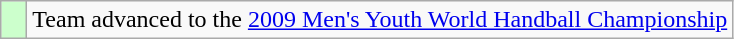<table class="wikitable" style="text-align: center;">
<tr>
<td width=10px bgcolor=#ccffcc></td>
<td>Team advanced to the <a href='#'>2009 Men's Youth World Handball Championship</a></td>
</tr>
</table>
